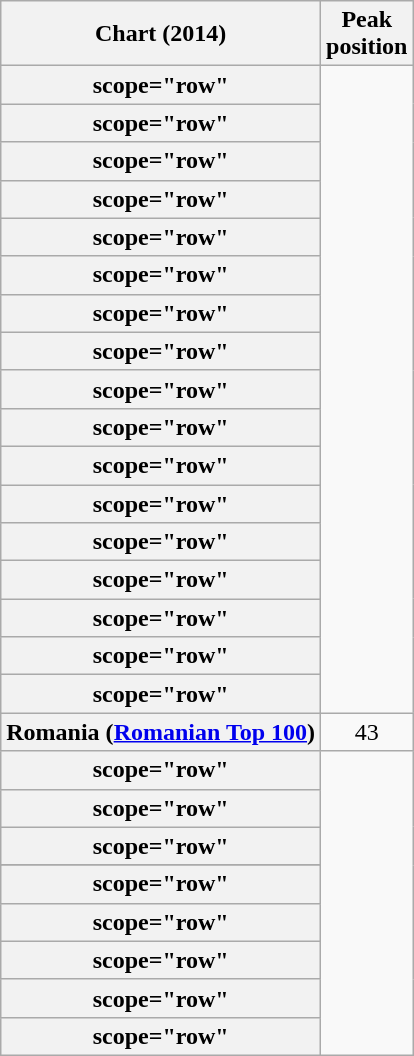<table class="wikitable sortable plainrowheaders">
<tr>
<th scope="col">Chart (2014)</th>
<th scope="col">Peak<br>position</th>
</tr>
<tr>
<th>scope="row" </th>
</tr>
<tr>
<th>scope="row" </th>
</tr>
<tr>
<th>scope="row" </th>
</tr>
<tr>
<th>scope="row" </th>
</tr>
<tr>
<th>scope="row" </th>
</tr>
<tr>
<th>scope="row" </th>
</tr>
<tr>
<th>scope="row" </th>
</tr>
<tr>
<th>scope="row" </th>
</tr>
<tr>
<th>scope="row" </th>
</tr>
<tr>
<th>scope="row" </th>
</tr>
<tr>
<th>scope="row" </th>
</tr>
<tr>
<th>scope="row" </th>
</tr>
<tr>
<th>scope="row" </th>
</tr>
<tr>
<th>scope="row" </th>
</tr>
<tr>
<th>scope="row" </th>
</tr>
<tr>
<th>scope="row" </th>
</tr>
<tr>
<th>scope="row" </th>
</tr>
<tr>
<th scope="row">Romania (<a href='#'>Romanian Top 100</a>)</th>
<td style="text-align:center;">43</td>
</tr>
<tr>
<th>scope="row" </th>
</tr>
<tr>
<th>scope="row" </th>
</tr>
<tr>
<th>scope="row" </th>
</tr>
<tr>
</tr>
<tr>
<th>scope="row" </th>
</tr>
<tr>
<th>scope="row" </th>
</tr>
<tr>
<th>scope="row" </th>
</tr>
<tr>
<th>scope="row" </th>
</tr>
<tr>
<th>scope="row" </th>
</tr>
</table>
